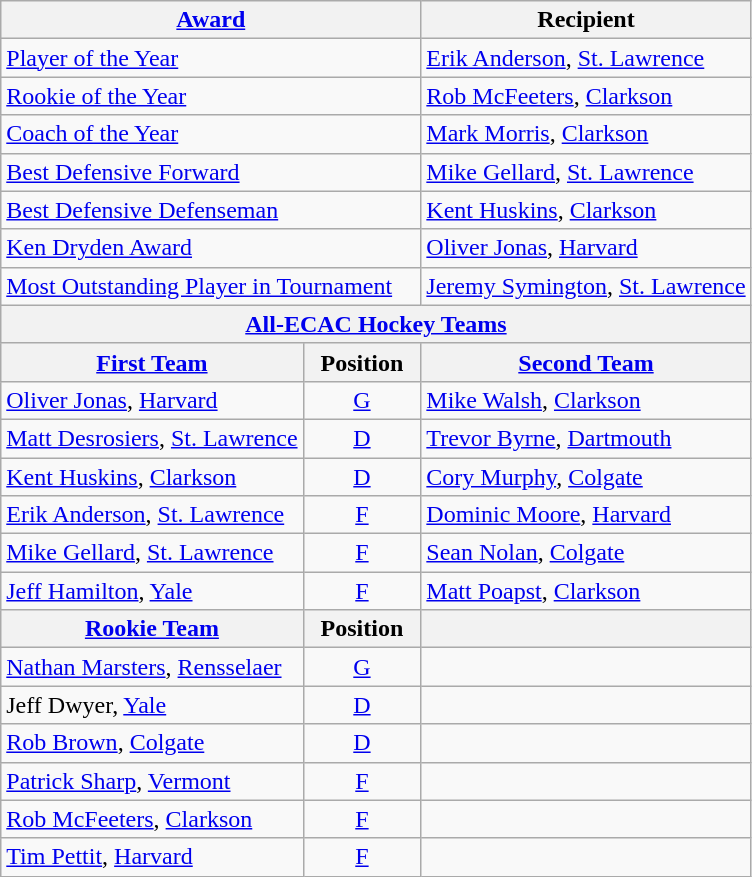<table class="wikitable">
<tr>
<th colspan=2><a href='#'>Award</a></th>
<th>Recipient</th>
</tr>
<tr>
<td colspan=2><a href='#'>Player of the Year</a></td>
<td><a href='#'>Erik Anderson</a>, <a href='#'>St. Lawrence</a></td>
</tr>
<tr>
<td colspan=2><a href='#'>Rookie of the Year</a></td>
<td><a href='#'>Rob McFeeters</a>, <a href='#'>Clarkson</a></td>
</tr>
<tr>
<td colspan=2><a href='#'>Coach of the Year</a></td>
<td><a href='#'>Mark Morris</a>, <a href='#'>Clarkson</a></td>
</tr>
<tr>
<td colspan=2><a href='#'>Best Defensive Forward</a></td>
<td><a href='#'>Mike Gellard</a>, <a href='#'>St. Lawrence</a></td>
</tr>
<tr>
<td colspan=2><a href='#'>Best Defensive Defenseman</a></td>
<td><a href='#'>Kent Huskins</a>, <a href='#'>Clarkson</a></td>
</tr>
<tr>
<td colspan=2><a href='#'>Ken Dryden Award</a></td>
<td><a href='#'>Oliver Jonas</a>, <a href='#'>Harvard</a></td>
</tr>
<tr>
<td colspan=2><a href='#'>Most Outstanding Player in Tournament</a></td>
<td><a href='#'>Jeremy Symington</a>, <a href='#'>St. Lawrence</a></td>
</tr>
<tr>
<th colspan=3><a href='#'>All-ECAC Hockey Teams</a></th>
</tr>
<tr>
<th><a href='#'>First Team</a></th>
<th>  Position  </th>
<th><a href='#'>Second Team</a></th>
</tr>
<tr>
<td><a href='#'>Oliver Jonas</a>, <a href='#'>Harvard</a></td>
<td align=center><a href='#'>G</a></td>
<td><a href='#'>Mike Walsh</a>, <a href='#'>Clarkson</a></td>
</tr>
<tr>
<td><a href='#'>Matt Desrosiers</a>, <a href='#'>St. Lawrence</a></td>
<td align=center><a href='#'>D</a></td>
<td><a href='#'>Trevor Byrne</a>, <a href='#'>Dartmouth</a></td>
</tr>
<tr>
<td><a href='#'>Kent Huskins</a>, <a href='#'>Clarkson</a></td>
<td align=center><a href='#'>D</a></td>
<td><a href='#'>Cory Murphy</a>, <a href='#'>Colgate</a></td>
</tr>
<tr>
<td><a href='#'>Erik Anderson</a>, <a href='#'>St. Lawrence</a></td>
<td align=center><a href='#'>F</a></td>
<td><a href='#'>Dominic Moore</a>, <a href='#'>Harvard</a></td>
</tr>
<tr>
<td><a href='#'>Mike Gellard</a>, <a href='#'>St. Lawrence</a></td>
<td align=center><a href='#'>F</a></td>
<td><a href='#'>Sean Nolan</a>, <a href='#'>Colgate</a></td>
</tr>
<tr>
<td><a href='#'>Jeff Hamilton</a>, <a href='#'>Yale</a></td>
<td align=center><a href='#'>F</a></td>
<td><a href='#'>Matt Poapst</a>, <a href='#'>Clarkson</a></td>
</tr>
<tr>
<th><a href='#'>Rookie Team</a></th>
<th>  Position  </th>
<th></th>
</tr>
<tr>
<td><a href='#'>Nathan Marsters</a>, <a href='#'>Rensselaer</a></td>
<td align=center><a href='#'>G</a></td>
<td></td>
</tr>
<tr>
<td>Jeff Dwyer, <a href='#'>Yale</a></td>
<td align=center><a href='#'>D</a></td>
<td></td>
</tr>
<tr>
<td><a href='#'>Rob Brown</a>, <a href='#'>Colgate</a></td>
<td align=center><a href='#'>D</a></td>
<td></td>
</tr>
<tr>
<td><a href='#'>Patrick Sharp</a>, <a href='#'>Vermont</a></td>
<td align=center><a href='#'>F</a></td>
<td></td>
</tr>
<tr>
<td><a href='#'>Rob McFeeters</a>, <a href='#'>Clarkson</a></td>
<td align=center><a href='#'>F</a></td>
<td></td>
</tr>
<tr>
<td><a href='#'>Tim Pettit</a>, <a href='#'>Harvard</a></td>
<td align=center><a href='#'>F</a></td>
<td></td>
</tr>
</table>
